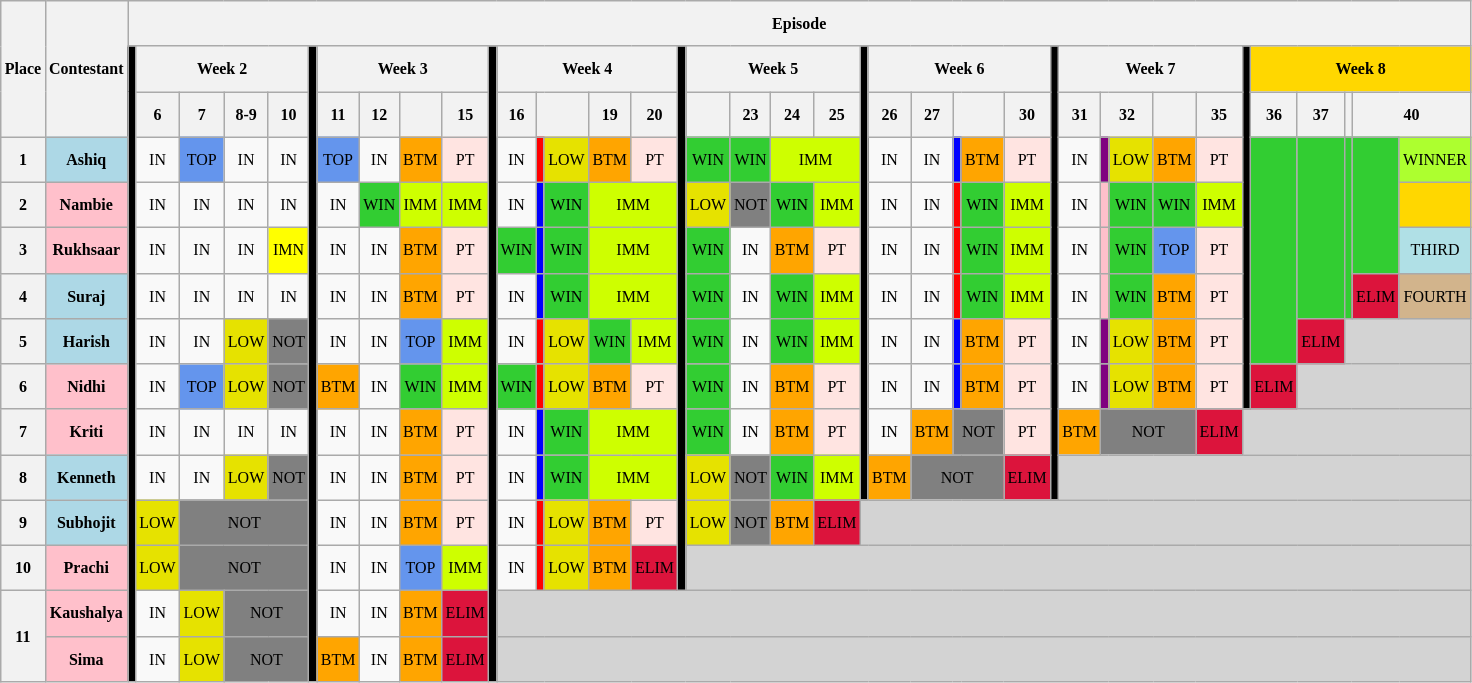<table class="wikitable" style="text-align: center; font-size: 8pt; line-height:25px;">
<tr>
<th rowspan="3">Place</th>
<th rowspan="3">Contestant</th>
<th colspan="39">Episode</th>
</tr>
<tr>
<td rowspan="14" bgcolor=Black></td>
<th colspan="4">Week 2</th>
<td rowspan="14" bgcolor=Black></td>
<th colspan="4">Week 3</th>
<td rowspan="14" bgcolor=Black></td>
<th colspan="5">Week 4</th>
<td rowspan="12" bgcolor=Black></td>
<th colspan="4">Week 5</th>
<td rowspan="10" bgcolor=Black></td>
<th colspan="5">Week 6</th>
<td rowspan="10" bgcolor=Black></td>
<th colspan="5">Week 7</th>
<td rowspan="8" bgcolor=Black></td>
<td colspan="5" bgcolor="gold"><strong>Week 8</strong></td>
</tr>
<tr>
<th>6</th>
<th>7</th>
<th>8-9</th>
<th>10</th>
<th>11</th>
<th>12</th>
<th></th>
<th>15</th>
<th>16</th>
<th colspan="2"></th>
<th>19</th>
<th>20</th>
<th></th>
<th>23</th>
<th>24</th>
<th>25</th>
<th>26</th>
<th>27</th>
<th colspan="2"></th>
<th>30</th>
<th>31</th>
<th colspan="2">32</th>
<th></th>
<th>35</th>
<th>36</th>
<th>37</th>
<th></th>
<th colspan="2">40</th>
</tr>
<tr>
<th>1</th>
<th style="background:lightblue;">Ashiq</th>
<td>IN</td>
<td style="background:cornflowerblue;">TOP</td>
<td>IN</td>
<td>IN</td>
<td style="background:cornflowerblue;">TOP</td>
<td>IN</td>
<td style="background:Orange;">BTM</td>
<td style="background:mistyrose;">PT</td>
<td>IN</td>
<td style="background:red;"></td>
<td style="background:#E6E200;">LOW</td>
<td style="background:Orange;">BTM</td>
<td style="background:mistyrose;">PT</td>
<td style="background:limegreen;">WIN</td>
<td style="background:limegreen;">WIN</td>
<td colspan="2" style="background:#CEFF00;">IMM</td>
<td>IN</td>
<td>IN</td>
<td style="background:blue;"></td>
<td style="background:Orange;">BTM</td>
<td style="background:mistyrose;">PT</td>
<td>IN</td>
<td style="background:purple;"></td>
<td style="background:#E6E200;">LOW</td>
<td style="background:Orange;">BTM</td>
<td style="background:mistyrose;">PT</td>
<td rowspan="5" style="background:limegreen;"></td>
<td rowspan="4" style="background:limegreen;"></td>
<td rowspan="4" style="background:limegreen;"></td>
<td rowspan="3" style="background:limegreen;"></td>
<td style="background:#ADFF2F;">WINNER</td>
</tr>
<tr>
<th>2</th>
<th style="background:pink;"><strong>Nambie</strong></th>
<td>IN</td>
<td>IN</td>
<td>IN</td>
<td>IN</td>
<td>IN</td>
<td style="background:limegreen;">WIN</td>
<td style="background:#CEFF00;">IMM</td>
<td style="background:#CEFF00;">IMM</td>
<td>IN</td>
<td style="background:blue;"></td>
<td style="background:limegreen;">WIN</td>
<td colspan="2" style="background:#CEFF00;">IMM</td>
<td style="background:#E6E200;">LOW</td>
<td style="background:grey;">NOT</td>
<td style="background:limegreen;">WIN</td>
<td style="background:#CEFF00;">IMM</td>
<td>IN</td>
<td>IN</td>
<td style="background:red;"></td>
<td style="background:limegreen;">WIN</td>
<td style="background:#CEFF00;">IMM</td>
<td>IN</td>
<td style="background:pink;"></td>
<td style="background:limegreen;">WIN</td>
<td style="background:limegreen;">WIN</td>
<td style="background:#CEFF00;">IMM</td>
<td style="background:gold;"></td>
</tr>
<tr>
<th>3</th>
<th style="background:pink;"><strong>Rukhsaar</strong></th>
<td>IN</td>
<td>IN</td>
<td>IN</td>
<td style="background:yellow;">IMN</td>
<td>IN</td>
<td>IN</td>
<td style="background:Orange;">BTM</td>
<td style="background:mistyrose;">PT</td>
<td style="background:limegreen;">WIN</td>
<td style="background:blue;"></td>
<td style="background:limegreen;">WIN</td>
<td colspan="2" style="background:#CEFF00;">IMM</td>
<td style="background:limegreen;">WIN</td>
<td>IN</td>
<td style="background:Orange;">BTM</td>
<td style="background:mistyrose;">PT</td>
<td>IN</td>
<td>IN</td>
<td style="background:red;"></td>
<td style="background:limegreen;">WIN</td>
<td style="background:#CEFF00;">IMM</td>
<td>IN</td>
<td style="background:pink;"></td>
<td style="background:limegreen;">WIN</td>
<td style="background:cornflowerblue;">TOP</td>
<td style="background:mistyrose;">PT</td>
<td style="background:#B0E0E6;">THIRD</td>
</tr>
<tr>
<th>4</th>
<th style="background:lightblue;"><strong>Suraj</strong></th>
<td>IN</td>
<td>IN</td>
<td>IN</td>
<td>IN</td>
<td>IN</td>
<td>IN</td>
<td style="background:Orange;">BTM</td>
<td style="background:mistyrose;">PT</td>
<td>IN</td>
<td style="background:blue;"></td>
<td style="background:limegreen;">WIN</td>
<td colspan="2" style="background:#CEFF00;">IMM</td>
<td style="background:limegreen;">WIN</td>
<td>IN</td>
<td style="background:limegreen;">WIN</td>
<td style="background:#CEFF00;">IMM</td>
<td>IN</td>
<td>IN</td>
<td style="background:red;"></td>
<td style="background:limegreen;">WIN</td>
<td style="background:#CEFF00;">IMM</td>
<td>IN</td>
<td style="background:pink;"></td>
<td style="background:limegreen;">WIN</td>
<td style="background:Orange;">BTM</td>
<td style="background:mistyrose;">PT</td>
<td style="background:crimson;">ELIM</td>
<td style="background:tan;">FOURTH</td>
</tr>
<tr>
<th>5</th>
<th style="background:lightblue;"><strong>Harish</strong></th>
<td>IN</td>
<td>IN</td>
<td style="background:#E6E200;">LOW</td>
<td style="background:grey;">NOT</td>
<td>IN</td>
<td>IN</td>
<td style="background:cornflowerblue;">TOP</td>
<td style="background:#CEFF00;">IMM</td>
<td>IN</td>
<td style="background:red;"></td>
<td style="background:#E6E200;">LOW</td>
<td style="background:limegreen;">WIN</td>
<td style="background:#CEFF00;">IMM</td>
<td style="background:limegreen;">WIN</td>
<td>IN</td>
<td style="background:limegreen;">WIN</td>
<td style="background:#CEFF00;">IMM</td>
<td>IN</td>
<td>IN</td>
<td style="background:blue;"></td>
<td style="background:Orange;">BTM</td>
<td style="background:mistyrose;">PT</td>
<td>IN</td>
<td style="background:purple;"></td>
<td style="background:#E6E200;">LOW</td>
<td style="background:Orange;">BTM</td>
<td style="background:mistyrose;">PT</td>
<td style="background:crimson;">ELIM</td>
<td colspan="3" style="background:lightgrey;"></td>
</tr>
<tr>
<th>6</th>
<th style="background:pink;"><strong>Nidhi</strong></th>
<td>IN</td>
<td style="background:cornflowerblue;">TOP</td>
<td style="background:#E6E200;">LOW</td>
<td style="background:grey;">NOT</td>
<td style="background:Orange;">BTM</td>
<td>IN</td>
<td style="background:limegreen;">WIN</td>
<td style="background:#CEFF00;">IMM</td>
<td style="background:limegreen;">WIN</td>
<td style="background:red;"></td>
<td style="background:#E6E200;">LOW</td>
<td style="background:Orange;">BTM</td>
<td style="background:mistyrose;">PT</td>
<td style="background:limegreen;">WIN</td>
<td>IN</td>
<td style="background:Orange;">BTM</td>
<td style="background:mistyrose;">PT</td>
<td>IN</td>
<td>IN</td>
<td style="background:blue;"></td>
<td style="background:Orange;">BTM</td>
<td style="background:mistyrose;">PT</td>
<td>IN</td>
<td style="background:purple;"></td>
<td style="background:#E6E200;">LOW</td>
<td style="background:Orange;">BTM</td>
<td style="background:mistyrose;">PT</td>
<td style="background:crimson;">ELIM</td>
<td colspan="4" style="background:lightgrey;"></td>
</tr>
<tr>
<th>7</th>
<th style="background:pink;"><strong>Kriti</strong></th>
<td>IN</td>
<td>IN</td>
<td>IN</td>
<td>IN</td>
<td>IN</td>
<td>IN</td>
<td style="background:Orange;">BTM</td>
<td style="background:mistyrose;">PT</td>
<td>IN</td>
<td style="background:blue;"></td>
<td style="background:limegreen;">WIN</td>
<td colspan="2" style="background:#CEFF00;">IMM</td>
<td style="background:limegreen;">WIN</td>
<td>IN</td>
<td style="background:Orange;">BTM</td>
<td style="background:mistyrose;">PT</td>
<td>IN</td>
<td style="background:Orange;">BTM</td>
<td colspan="2" style="background:grey;">NOT</td>
<td style="background:mistyrose;">PT</td>
<td style="background:Orange;">BTM</td>
<td colspan="3" style="background:grey;">NOT</td>
<td style="background:crimson;">ELIM</td>
<td colspan="6" style="background:lightgrey;"></td>
</tr>
<tr>
<th>8</th>
<th style="background:lightblue;"><strong>Kenneth</strong></th>
<td>IN</td>
<td>IN</td>
<td style="background:#E6E200;">LOW</td>
<td style="background:grey;">NOT</td>
<td>IN</td>
<td>IN</td>
<td style="background:Orange;">BTM</td>
<td style="background:mistyrose;">PT</td>
<td>IN</td>
<td style="background:blue;"></td>
<td style="background:limegreen;">WIN</td>
<td colspan="2" style="background:#CEFF00;">IMM</td>
<td style="background:#E6E200;">LOW</td>
<td style="background:grey;">NOT</td>
<td style="background:limegreen;">WIN</td>
<td style="background:#CEFF00;">IMM</td>
<td style="background:Orange;">BTM</td>
<td colspan="3" style="background:grey;">NOT</td>
<td style="background:crimson;">ELIM</td>
<td colspan="11" style="background:lightgrey;"></td>
</tr>
<tr>
<th>9</th>
<th style="background:lightblue;"><strong>Subhojit</strong></th>
<td style="background:#E6E200;">LOW</td>
<td colspan="3" style="background:grey;">NOT</td>
<td>IN</td>
<td>IN</td>
<td style="background:Orange;">BTM</td>
<td style="background:mistyrose;">PT</td>
<td>IN</td>
<td style="background:red;"></td>
<td style="background:#E6E200;">LOW</td>
<td style="background:Orange;">BTM</td>
<td style="background:mistyrose;">PT</td>
<td style="background:#E6E200;">LOW</td>
<td style="background:grey;">NOT</td>
<td style="background:Orange;">BTM</td>
<td style="background:crimson;">ELIM</td>
<td colspan="18" style="background:lightgrey;"></td>
</tr>
<tr>
<th>10</th>
<th style="background:pink;"><strong>Prachi</strong></th>
<td style="background:#E6E200;">LOW</td>
<td colspan="3" style="background:grey;">NOT</td>
<td>IN</td>
<td>IN</td>
<td style="background:cornflowerblue;">TOP</td>
<td style="background:#CEFF00;">IMM</td>
<td>IN</td>
<td style="background:red;"></td>
<td style="background:#E6E200;">LOW</td>
<td style="background:Orange;">BTM</td>
<td style="background:crimson;">ELIM</td>
<td colspan="22" style="background:lightgrey;"></td>
</tr>
<tr>
<th rowspan="2">11</th>
<th style="background:pink;"><strong>Kaushalya</strong></th>
<td>IN</td>
<td style="background:#E6E200;">LOW</td>
<td colspan="2" style="background:grey;">NOT</td>
<td>IN</td>
<td>IN</td>
<td style="background:Orange;">BTM</td>
<td style="background:crimson;">ELIM</td>
<td colspan="28" style="background:lightgrey;"></td>
</tr>
<tr>
<th style="background:pink;"><strong>Sima</strong></th>
<td>IN</td>
<td style="background:#E6E200;">LOW</td>
<td colspan="2" style="background:grey;">NOT</td>
<td style="background:Orange;">BTM</td>
<td>IN</td>
<td style="background:Orange;">BTM</td>
<td style="background:crimson;">ELIM</td>
<td colspan="28" style="background:lightgrey;"></td>
</tr>
</table>
